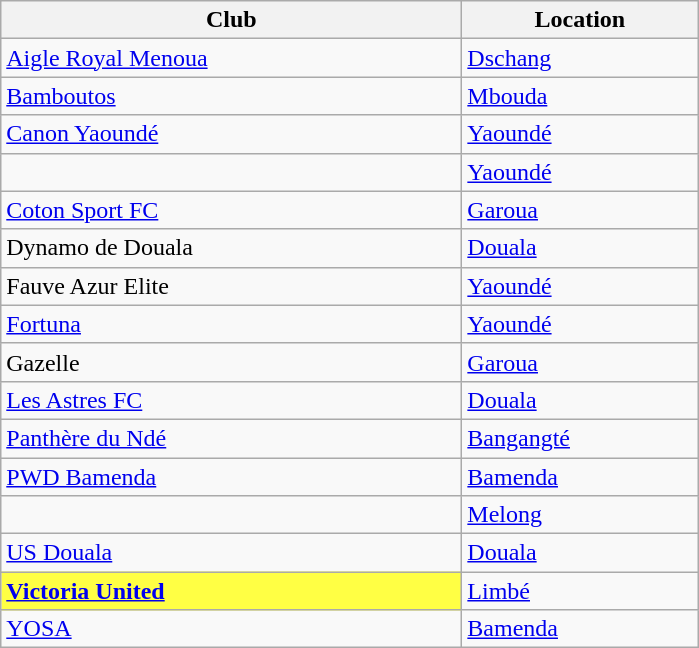<table class="wikitable sortable">
<tr>
<th width="300px" scope="col">Club</th>
<th width="150px" scope="col">Location</th>
</tr>
<tr>
<td><a href='#'>Aigle Royal Menoua</a></td>
<td><a href='#'>Dschang</a></td>
</tr>
<tr>
<td><a href='#'>Bamboutos</a></td>
<td><a href='#'>Mbouda</a></td>
</tr>
<tr>
<td><a href='#'>Canon Yaoundé</a></td>
<td><a href='#'>Yaoundé</a></td>
</tr>
<tr>
<td></td>
<td><a href='#'>Yaoundé</a></td>
</tr>
<tr>
<td><a href='#'>Coton Sport FC</a></td>
<td><a href='#'>Garoua</a></td>
</tr>
<tr>
<td>Dynamo de Douala</td>
<td><a href='#'>Douala</a></td>
</tr>
<tr>
<td>Fauve Azur Elite</td>
<td><a href='#'>Yaoundé</a></td>
</tr>
<tr>
<td><a href='#'>Fortuna</a></td>
<td><a href='#'>Yaoundé</a></td>
</tr>
<tr>
<td>Gazelle</td>
<td><a href='#'>Garoua</a></td>
</tr>
<tr>
<td><a href='#'>Les Astres FC</a></td>
<td><a href='#'>Douala</a></td>
</tr>
<tr>
<td><a href='#'>Panthère du Ndé</a></td>
<td><a href='#'>Bangangté</a></td>
</tr>
<tr>
<td><a href='#'>PWD Bamenda</a></td>
<td><a href='#'>Bamenda</a></td>
</tr>
<tr>
<td></td>
<td><a href='#'>Melong</a></td>
</tr>
<tr>
<td><a href='#'>US Douala</a></td>
<td><a href='#'>Douala</a></td>
</tr>
<tr>
<td bgcolor=#ffff44><strong><a href='#'>Victoria United</a></strong></td>
<td><a href='#'>Limbé</a></td>
</tr>
<tr>
<td><a href='#'>YOSA</a></td>
<td><a href='#'>Bamenda</a></td>
</tr>
</table>
